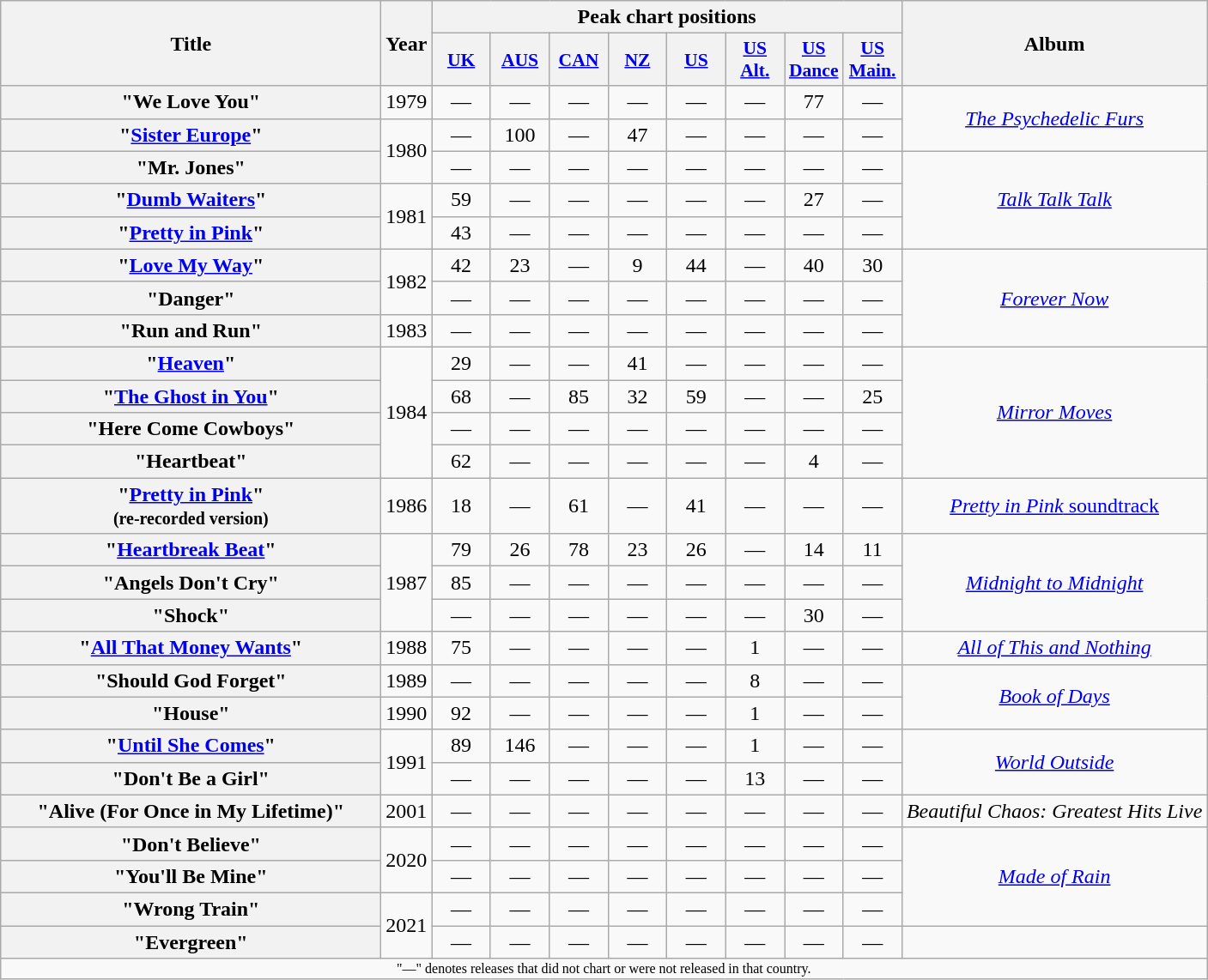<table class="wikitable plainrowheaders" style="text-align:center;">
<tr>
<th scope="col" rowspan="2" style="width:18em;">Title</th>
<th scope="col" rowspan="2">Year</th>
<th scope="col" colspan="8">Peak chart positions</th>
<th scope="col" rowspan="2">Album</th>
</tr>
<tr>
<th scope="col" style="width:2.7em;font-size:90%;"><a href='#'>UK</a><br></th>
<th scope="col" style="width:2.7em;font-size:90%;"><a href='#'>AUS</a><br></th>
<th scope="col" style="width:2.7em;font-size:90%;"><a href='#'>CAN</a><br></th>
<th scope="col" style="width:2.7em;font-size:90%;"><a href='#'>NZ</a><br></th>
<th scope="col" style="width:2.7em;font-size:90%;"><a href='#'>US</a><br></th>
<th scope="col" style="width:2.7em;font-size:90%;"><a href='#'>US<br>Alt.</a><br></th>
<th scope="col" style="width:2.7em;font-size:90%;"><a href='#'>US Dance</a><br></th>
<th scope="col" style="width:2.7em;font-size:90%;"><a href='#'>US<br>Main.</a><br></th>
</tr>
<tr>
<th scope="row">"We Love You"</th>
<td>1979</td>
<td>—</td>
<td>—</td>
<td>—</td>
<td>—</td>
<td>—</td>
<td>—</td>
<td>77</td>
<td>—</td>
<td rowspan="2"><em><a href='#'>The Psychedelic Furs</a></em></td>
</tr>
<tr>
<th scope="row">"<a href='#'>Sister Europe</a>"</th>
<td rowspan="2">1980</td>
<td>—</td>
<td>100</td>
<td>—</td>
<td>47</td>
<td>—</td>
<td>—</td>
<td>—</td>
<td>—</td>
</tr>
<tr>
<th scope="row">"Mr. Jones"</th>
<td>—</td>
<td>—</td>
<td>—</td>
<td>—</td>
<td>—</td>
<td>—</td>
<td>—</td>
<td>—</td>
<td rowspan="3"><em><a href='#'>Talk Talk Talk</a></em></td>
</tr>
<tr>
<th scope="row">"<a href='#'>Dumb Waiters</a>"</th>
<td rowspan="2">1981</td>
<td>59</td>
<td>—</td>
<td>—</td>
<td>—</td>
<td>—</td>
<td>—</td>
<td>27</td>
<td>—</td>
</tr>
<tr>
<th scope="row">"<a href='#'>Pretty in Pink</a>"</th>
<td>43</td>
<td>—</td>
<td>—</td>
<td>—</td>
<td>—</td>
<td>—</td>
<td>—</td>
<td>—</td>
</tr>
<tr>
<th scope="row">"<a href='#'>Love My Way</a>"</th>
<td rowspan="2">1982</td>
<td>42</td>
<td>23</td>
<td>—</td>
<td>9</td>
<td>44</td>
<td>—</td>
<td>40</td>
<td>30</td>
<td rowspan="3"><em><a href='#'>Forever Now</a></em></td>
</tr>
<tr>
<th scope="row">"Danger"</th>
<td>—</td>
<td>—</td>
<td>—</td>
<td>—</td>
<td>—</td>
<td>—</td>
<td>—</td>
<td>—</td>
</tr>
<tr>
<th scope="row">"Run and Run"</th>
<td>1983</td>
<td>—</td>
<td>—</td>
<td>—</td>
<td>—</td>
<td>—</td>
<td>—</td>
<td>—</td>
<td>—</td>
</tr>
<tr>
<th scope="row">"<a href='#'>Heaven</a>"</th>
<td rowspan="4">1984</td>
<td>29</td>
<td>—</td>
<td>—</td>
<td>41</td>
<td>—</td>
<td>—</td>
<td>—</td>
<td>—</td>
<td rowspan="4"><em><a href='#'>Mirror Moves</a></em></td>
</tr>
<tr>
<th scope="row">"<a href='#'>The Ghost in You</a>"</th>
<td>68</td>
<td>—</td>
<td>85</td>
<td>32</td>
<td>59</td>
<td>—</td>
<td>—</td>
<td>25</td>
</tr>
<tr>
<th scope="row">"Here Come Cowboys"</th>
<td>—</td>
<td>—</td>
<td>—</td>
<td>—</td>
<td>—</td>
<td>—</td>
<td>—</td>
<td>—</td>
</tr>
<tr>
<th scope="row">"Heartbeat"</th>
<td>62</td>
<td>—</td>
<td>—</td>
<td>—</td>
<td>—</td>
<td>—</td>
<td>4</td>
<td>—</td>
</tr>
<tr>
<th scope="row">"<a href='#'>Pretty in Pink</a>" <br><small>(re-recorded version)</small></th>
<td>1986</td>
<td>18</td>
<td>—</td>
<td>61</td>
<td>—</td>
<td>41</td>
<td>—</td>
<td>—</td>
<td>—</td>
<td><a href='#'><em>Pretty in Pink</em> soundtrack</a></td>
</tr>
<tr>
<th scope="row">"<a href='#'>Heartbreak Beat</a>"</th>
<td rowspan="3">1987</td>
<td>79</td>
<td>26</td>
<td>78</td>
<td>23</td>
<td>26</td>
<td>—</td>
<td>14</td>
<td>11</td>
<td rowspan="3"><em><a href='#'>Midnight to Midnight</a></em></td>
</tr>
<tr>
<th scope="row">"Angels Don't Cry"</th>
<td>85</td>
<td>—</td>
<td>—</td>
<td>—</td>
<td>—</td>
<td>—</td>
<td>—</td>
<td>—</td>
</tr>
<tr>
<th scope="row">"Shock"</th>
<td>—</td>
<td>—</td>
<td>—</td>
<td>—</td>
<td>—</td>
<td>—</td>
<td>30</td>
<td>—</td>
</tr>
<tr>
<th scope="row">"<a href='#'>All That Money Wants</a>"</th>
<td>1988</td>
<td>75</td>
<td>—</td>
<td>—</td>
<td>—</td>
<td>—</td>
<td>1</td>
<td>—</td>
<td>—</td>
<td><em><a href='#'>All of This and Nothing</a></em></td>
</tr>
<tr>
<th scope="row">"Should God Forget"</th>
<td>1989</td>
<td>—</td>
<td>—</td>
<td>—</td>
<td>—</td>
<td>—</td>
<td>8</td>
<td>—</td>
<td>—</td>
<td rowspan="2"><em><a href='#'>Book of Days</a></em></td>
</tr>
<tr>
<th scope="row">"House"</th>
<td>1990</td>
<td>92</td>
<td>—</td>
<td>—</td>
<td>—</td>
<td>—</td>
<td>1</td>
<td>—</td>
<td>—</td>
</tr>
<tr>
<th scope="row">"<a href='#'>Until She Comes</a>"</th>
<td rowspan="2">1991</td>
<td>89</td>
<td>146</td>
<td>—</td>
<td>—</td>
<td>—</td>
<td>1</td>
<td>—</td>
<td>—</td>
<td rowspan="2"><em><a href='#'>World Outside</a></em></td>
</tr>
<tr>
<th scope="row">"Don't Be a Girl"</th>
<td>—</td>
<td>—</td>
<td>—</td>
<td>—</td>
<td>—</td>
<td>13</td>
<td>—</td>
<td>—</td>
</tr>
<tr>
<th scope="row">"Alive (For Once in My Lifetime)"</th>
<td>2001</td>
<td>—</td>
<td>—</td>
<td>—</td>
<td>—</td>
<td>—</td>
<td>—</td>
<td>—</td>
<td>—</td>
<td rowspan="1"><em>Beautiful Chaos: Greatest Hits Live</em></td>
</tr>
<tr>
<th scope="row">"Don't Believe"</th>
<td rowspan="2">2020</td>
<td>—</td>
<td>—</td>
<td>—</td>
<td>—</td>
<td>—</td>
<td>—</td>
<td>—</td>
<td>—</td>
<td rowspan="3"><em><a href='#'>Made of Rain</a></em></td>
</tr>
<tr>
<th scope="row">"You'll Be Mine"</th>
<td>—</td>
<td>—</td>
<td>—</td>
<td>—</td>
<td>—</td>
<td>—</td>
<td>—</td>
<td>—</td>
</tr>
<tr>
<th scope="row">"Wrong Train"</th>
<td rowspan="2">2021</td>
<td>—</td>
<td>—</td>
<td>—</td>
<td>—</td>
<td>—</td>
<td>—</td>
<td>—</td>
<td>—</td>
</tr>
<tr>
<th scope="row">"Evergreen"</th>
<td>—</td>
<td>—</td>
<td>—</td>
<td>—</td>
<td>—</td>
<td>—</td>
<td>—</td>
<td>—</td>
<td></td>
</tr>
<tr>
<td colspan="21" style="text-align:center; font-size:8pt;">"—" denotes releases that did not chart or were not released in that country.</td>
</tr>
</table>
